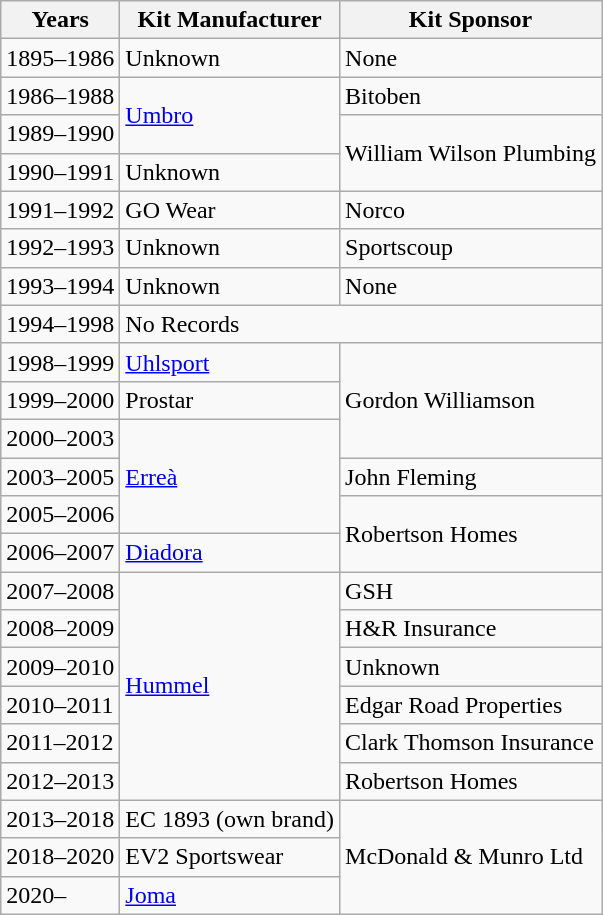<table class="wikitable">
<tr>
<th>Years</th>
<th>Kit Manufacturer</th>
<th>Kit Sponsor</th>
</tr>
<tr>
<td>1895–1986</td>
<td>Unknown</td>
<td>None</td>
</tr>
<tr>
<td>1986–1988</td>
<td rowspan="2"> <a href='#'>Umbro</a></td>
<td> Bitoben</td>
</tr>
<tr>
<td>1989–1990</td>
<td rowspan="2"> William Wilson Plumbing</td>
</tr>
<tr>
<td>1990–1991</td>
<td>Unknown</td>
</tr>
<tr>
<td>1991–1992</td>
<td>GO Wear</td>
<td>Norco</td>
</tr>
<tr>
<td>1992–1993</td>
<td>Unknown</td>
<td>Sportscoup</td>
</tr>
<tr>
<td>1993–1994</td>
<td>Unknown</td>
<td>None</td>
</tr>
<tr>
<td>1994–1998</td>
<td colspan="2">No Records</td>
</tr>
<tr>
<td>1998–1999</td>
<td> <a href='#'>Uhlsport</a></td>
<td rowspan="3"> Gordon Williamson</td>
</tr>
<tr>
<td>1999–2000</td>
<td>Prostar</td>
</tr>
<tr>
<td>2000–2003</td>
<td rowspan="3"> <a href='#'>Erreà</a></td>
</tr>
<tr>
<td>2003–2005</td>
<td> John Fleming</td>
</tr>
<tr>
<td>2005–2006</td>
<td rowspan="2"> Robertson Homes</td>
</tr>
<tr>
<td>2006–2007</td>
<td> <a href='#'>Diadora</a></td>
</tr>
<tr>
<td>2007–2008</td>
<td rowspan="6"> <a href='#'>Hummel</a></td>
<td> GSH</td>
</tr>
<tr>
<td>2008–2009</td>
<td> H&R Insurance</td>
</tr>
<tr>
<td>2009–2010</td>
<td>Unknown</td>
</tr>
<tr>
<td>2010–2011</td>
<td> Edgar Road Properties</td>
</tr>
<tr>
<td>2011–2012</td>
<td> Clark Thomson Insurance</td>
</tr>
<tr>
<td>2012–2013</td>
<td> Robertson Homes</td>
</tr>
<tr>
<td>2013–2018</td>
<td> EC 1893 (own brand)</td>
<td rowspan="3"> McDonald & Munro Ltd</td>
</tr>
<tr>
<td>2018–2020</td>
<td> EV2 Sportswear</td>
</tr>
<tr>
<td>2020–</td>
<td> <a href='#'>Joma</a></td>
</tr>
</table>
